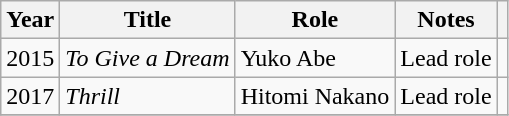<table class="wikitable">
<tr>
<th>Year</th>
<th>Title</th>
<th>Role</th>
<th>Notes</th>
<th></th>
</tr>
<tr>
<td>2015</td>
<td><em>To Give a Dream</em></td>
<td>Yuko Abe</td>
<td>Lead role</td>
<td></td>
</tr>
<tr>
<td>2017</td>
<td><em>Thrill</em></td>
<td>Hitomi Nakano</td>
<td>Lead role</td>
<td></td>
</tr>
<tr>
</tr>
</table>
